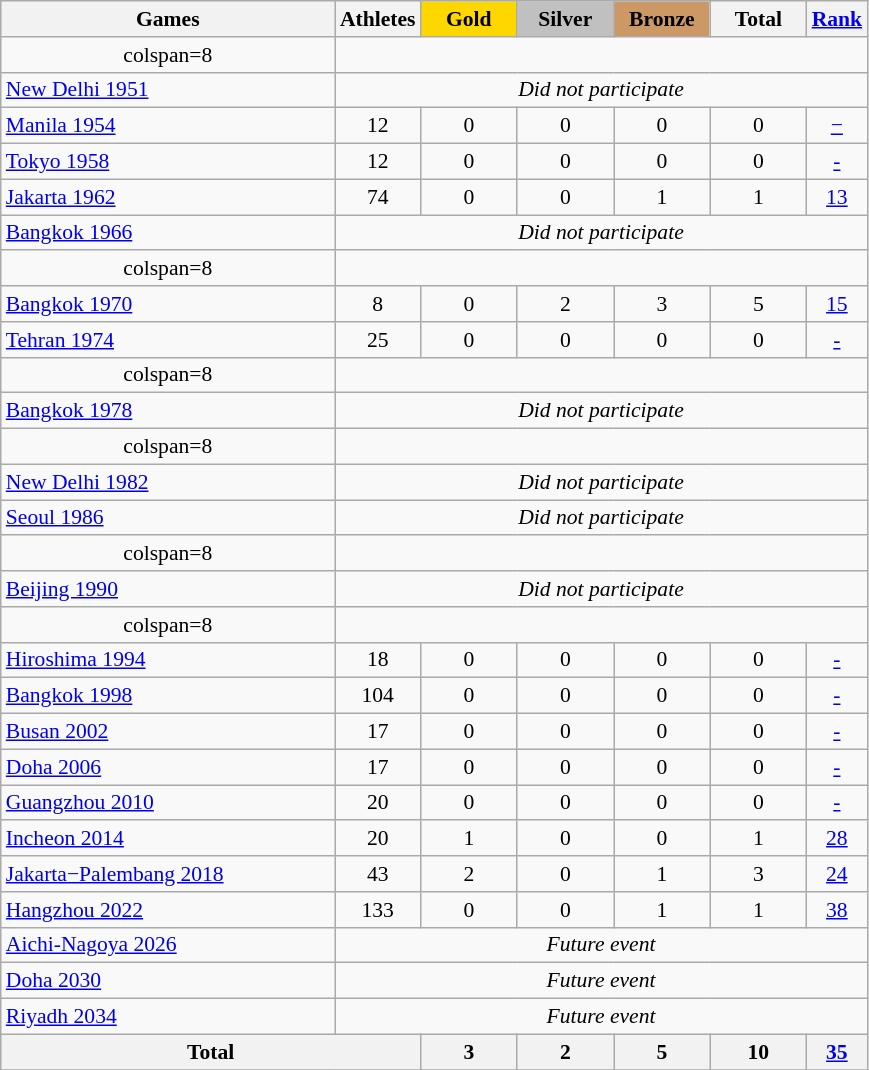<table class="wikitable sortable" style="margin-top:0em; text-align:center; font-size:90%;">
<tr>
<th style="width:15em;">Games</th>
<th style="width:2em;">Athletes</th>
<th style="width:4em; background:gold;">Gold</th>
<th style="width:4em; background:silver;">Silver</th>
<th style="width:4em; background:#cc9966;">Bronze</th>
<th style="width:4em;">Total</th>
<th style="width:2em;"><a href='#'>Rank</a></th>
</tr>
<tr>
<td>colspan=8 </td>
</tr>
<tr>
<td align=left> <a href='#'>New Delhi 1951</a></td>
<td colspan=6><em>Did not participate</em></td>
</tr>
<tr>
<td align=left> <a href='#'>Manila 1954</a></td>
<td>12</td>
<td>0</td>
<td>0</td>
<td>0</td>
<td>0</td>
<td><a href='#'>−</a></td>
</tr>
<tr>
<td align=left> <a href='#'>Tokyo 1958</a></td>
<td>12</td>
<td>0</td>
<td>0</td>
<td>0</td>
<td>0</td>
<td><a href='#'>-</a></td>
</tr>
<tr>
<td align=left> <a href='#'>Jakarta 1962</a></td>
<td>74</td>
<td>0</td>
<td>0</td>
<td>1</td>
<td>1</td>
<td><a href='#'>13</a></td>
</tr>
<tr>
<td align=left> <a href='#'>Bangkok 1966</a></td>
<td colspan=6><em>Did not participate</em></td>
</tr>
<tr>
<td>colspan=8 </td>
</tr>
<tr>
<td align=left> <a href='#'>Bangkok 1970</a></td>
<td>8</td>
<td>0</td>
<td>2</td>
<td>3</td>
<td>5</td>
<td><a href='#'>15</a></td>
</tr>
<tr>
<td align=left> <a href='#'>Tehran 1974</a></td>
<td>25</td>
<td>0</td>
<td>0</td>
<td>0</td>
<td>0</td>
<td><a href='#'>-</a></td>
</tr>
<tr>
<td>colspan=8 </td>
</tr>
<tr>
<td align=left> <a href='#'>Bangkok 1978</a></td>
<td colspan=6><em>Did not participate</em></td>
</tr>
<tr>
<td>colspan=8 </td>
</tr>
<tr>
<td align=left> <a href='#'>New Delhi 1982</a></td>
<td colspan=6><em>Did not participate</em></td>
</tr>
<tr>
<td align=left> <a href='#'>Seoul 1986</a></td>
<td colspan=6><em>Did not participate</em></td>
</tr>
<tr>
<td>colspan=8 </td>
</tr>
<tr>
<td align=left> <a href='#'>Beijing 1990</a></td>
<td colspan=6><em>Did not participate</em></td>
</tr>
<tr>
<td>colspan=8 </td>
</tr>
<tr>
<td align=left> <a href='#'>Hiroshima 1994</a></td>
<td>18</td>
<td>0</td>
<td>0</td>
<td>0</td>
<td>0</td>
<td><a href='#'>-</a></td>
</tr>
<tr>
<td align=left> <a href='#'>Bangkok 1998</a></td>
<td>104</td>
<td>0</td>
<td>0</td>
<td>0</td>
<td>0</td>
<td><a href='#'>-</a></td>
</tr>
<tr>
<td align=left> <a href='#'>Busan 2002</a></td>
<td>17</td>
<td>0</td>
<td>0</td>
<td>0</td>
<td>0</td>
<td><a href='#'>-</a></td>
</tr>
<tr>
<td align=left> <a href='#'>Doha 2006</a></td>
<td>17</td>
<td>0</td>
<td>0</td>
<td>0</td>
<td>0</td>
<td><a href='#'>-</a></td>
</tr>
<tr>
<td align=left> <a href='#'>Guangzhou 2010</a></td>
<td>20</td>
<td>0</td>
<td>0</td>
<td>0</td>
<td>0</td>
<td><a href='#'>-</a></td>
</tr>
<tr>
<td align=left> <a href='#'>Incheon 2014</a></td>
<td>20</td>
<td>1</td>
<td>0</td>
<td>0</td>
<td>1</td>
<td><a href='#'>28</a></td>
</tr>
<tr>
<td align=left> <a href='#'>Jakarta−Palembang 2018</a></td>
<td>43</td>
<td>2</td>
<td>0</td>
<td>1</td>
<td>3</td>
<td><a href='#'>24</a></td>
</tr>
<tr>
<td align=left> <a href='#'>Hangzhou 2022</a></td>
<td>133</td>
<td>0</td>
<td>0</td>
<td>1</td>
<td>1</td>
<td><a href='#'>38</a></td>
</tr>
<tr>
<td align=left> <a href='#'>Aichi-Nagoya 2026</a></td>
<td colspan=6><em>Future event</em></td>
</tr>
<tr>
<td align=left> <a href='#'>Doha 2030</a></td>
<td colspan=6><em>Future event</em></td>
</tr>
<tr>
<td align=left> <a href='#'>Riyadh 2034</a></td>
<td colspan=6><em>Future event</em></td>
</tr>
<tr>
<th colspan=2><strong>Total</strong></th>
<th><strong>3</strong></th>
<th><strong>2</strong></th>
<th><strong>5</strong></th>
<th><strong>10</strong></th>
<th><strong><a href='#'>35</a></strong></th>
</tr>
<tr class="sortbottom">
</tr>
</table>
